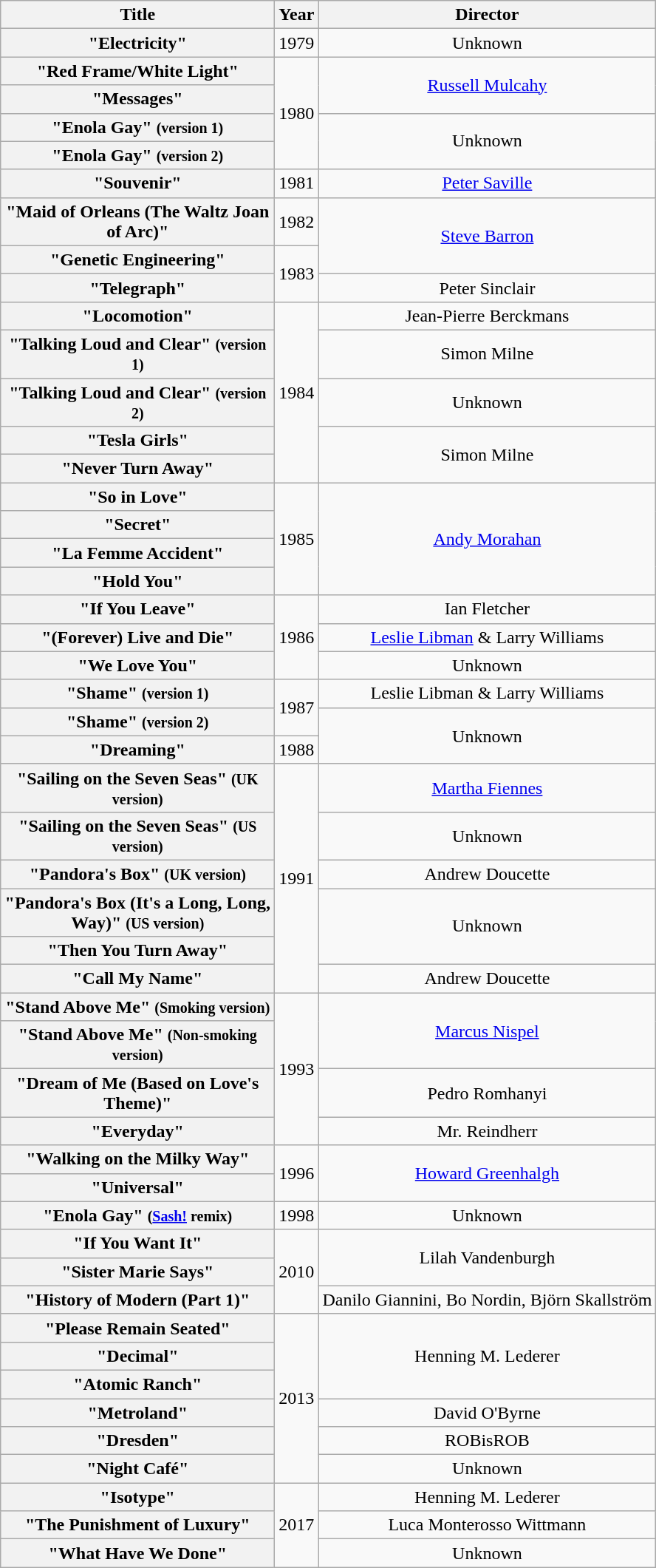<table class="wikitable plainrowheaders" style="text-align:center;">
<tr>
<th scope="col" style="width:15em;">Title</th>
<th scope="col">Year</th>
<th>Director</th>
</tr>
<tr>
<th scope="row">"Electricity"</th>
<td>1979</td>
<td>Unknown</td>
</tr>
<tr>
<th scope="row">"Red Frame/White Light"</th>
<td rowspan="4">1980</td>
<td rowspan="2"><a href='#'>Russell Mulcahy</a></td>
</tr>
<tr>
<th scope="row">"Messages"</th>
</tr>
<tr>
<th scope="row">"Enola Gay" <small>(version 1)</small></th>
<td rowspan="2">Unknown</td>
</tr>
<tr>
<th scope="row">"Enola Gay" <small>(version 2)</small></th>
</tr>
<tr>
<th scope="row">"Souvenir"</th>
<td>1981</td>
<td><a href='#'>Peter Saville</a></td>
</tr>
<tr>
<th scope="row">"Maid of Orleans (The Waltz Joan of Arc)"</th>
<td>1982</td>
<td rowspan="2"><a href='#'>Steve Barron</a></td>
</tr>
<tr>
<th scope="row">"Genetic Engineering"</th>
<td rowspan="2">1983</td>
</tr>
<tr>
<th scope="row">"Telegraph"</th>
<td>Peter Sinclair</td>
</tr>
<tr>
<th scope="row">"Locomotion"</th>
<td rowspan="5">1984</td>
<td>Jean-Pierre Berckmans</td>
</tr>
<tr>
<th scope="row">"Talking Loud and Clear" <small>(version 1)</small></th>
<td>Simon Milne</td>
</tr>
<tr>
<th scope="row">"Talking Loud and Clear" <small>(version 2)</small></th>
<td>Unknown</td>
</tr>
<tr>
<th scope="row">"Tesla Girls"</th>
<td rowspan="2">Simon Milne</td>
</tr>
<tr>
<th scope="row">"Never Turn Away"</th>
</tr>
<tr>
<th scope="row">"So in Love"</th>
<td rowspan="4">1985</td>
<td rowspan="4"><a href='#'>Andy Morahan</a></td>
</tr>
<tr>
<th scope="row">"Secret"</th>
</tr>
<tr>
<th scope="row">"La Femme Accident"</th>
</tr>
<tr>
<th scope="row">"Hold You"</th>
</tr>
<tr>
<th scope="row">"If You Leave"</th>
<td rowspan="3">1986</td>
<td>Ian Fletcher</td>
</tr>
<tr>
<th scope="row">"(Forever) Live and Die"</th>
<td><a href='#'>Leslie Libman</a> & Larry Williams</td>
</tr>
<tr>
<th scope="row">"We Love You"</th>
<td>Unknown</td>
</tr>
<tr>
<th scope="row">"Shame" <small>(version 1)</small></th>
<td rowspan="2">1987</td>
<td>Leslie Libman & Larry Williams</td>
</tr>
<tr>
<th scope="row">"Shame" <small>(version 2)</small></th>
<td rowspan="2">Unknown</td>
</tr>
<tr>
<th scope="row">"Dreaming"</th>
<td>1988</td>
</tr>
<tr>
<th scope="row">"Sailing on the Seven Seas" <small>(UK version)</small></th>
<td rowspan="6">1991</td>
<td><a href='#'>Martha Fiennes</a></td>
</tr>
<tr>
<th scope="row">"Sailing on the Seven Seas" <small>(US version)</small></th>
<td>Unknown</td>
</tr>
<tr>
<th scope="row">"Pandora's Box" <small>(UK version)</small></th>
<td>Andrew Doucette</td>
</tr>
<tr>
<th scope="row">"Pandora's Box (It's a Long, Long, Way)" <small>(US version)</small></th>
<td rowspan="2">Unknown</td>
</tr>
<tr>
<th scope="row">"Then You Turn Away"</th>
</tr>
<tr>
<th scope="row">"Call My Name"</th>
<td>Andrew Doucette</td>
</tr>
<tr>
<th scope="row">"Stand Above Me" <small>(Smoking version)</small></th>
<td rowspan="4">1993</td>
<td rowspan="2"><a href='#'>Marcus Nispel</a></td>
</tr>
<tr>
<th scope="row">"Stand Above Me" <small>(Non-smoking version)</small></th>
</tr>
<tr>
<th scope="row">"Dream of Me (Based on Love's Theme)"</th>
<td>Pedro Romhanyi</td>
</tr>
<tr>
<th scope="row">"Everyday"</th>
<td>Mr. Reindherr</td>
</tr>
<tr>
<th scope="row">"Walking on the Milky Way"</th>
<td rowspan="2">1996</td>
<td rowspan="2"><a href='#'>Howard Greenhalgh</a></td>
</tr>
<tr>
<th scope="row">"Universal"</th>
</tr>
<tr>
<th scope="row">"Enola Gay" <small>(<a href='#'>Sash!</a> remix)</small></th>
<td>1998</td>
<td>Unknown</td>
</tr>
<tr>
<th scope="row">"If You Want It"</th>
<td rowspan="3">2010</td>
<td rowspan="2">Lilah Vandenburgh</td>
</tr>
<tr>
<th scope="row">"Sister Marie Says"</th>
</tr>
<tr>
<th scope="row">"History of Modern (Part 1)"</th>
<td>Danilo Giannini, Bo Nordin, Björn Skallström</td>
</tr>
<tr>
<th scope="row">"Please Remain Seated"</th>
<td rowspan="6">2013</td>
<td rowspan="3">Henning M. Lederer</td>
</tr>
<tr>
<th scope="row">"Decimal"</th>
</tr>
<tr>
<th scope="row">"Atomic Ranch"</th>
</tr>
<tr>
<th scope="row">"Metroland"</th>
<td>David O'Byrne</td>
</tr>
<tr>
<th scope="row">"Dresden"</th>
<td>ROBisROB</td>
</tr>
<tr>
<th scope="row">"Night Café"</th>
<td>Unknown</td>
</tr>
<tr>
<th scope="row">"Isotype"</th>
<td rowspan="3">2017</td>
<td>Henning M. Lederer</td>
</tr>
<tr>
<th scope="row">"The Punishment of Luxury"</th>
<td>Luca Monterosso Wittmann</td>
</tr>
<tr>
<th scope="row">"What Have We Done"</th>
<td>Unknown</td>
</tr>
</table>
